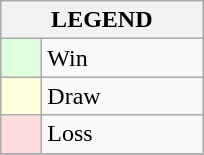<table class="wikitable" border="1">
<tr>
<th colspan="2">LEGEND</th>
</tr>
<tr>
<td style="background:#ddffdd;" width=20> </td>
<td width=100>Win</td>
</tr>
<tr>
<td style="background:#ffffdd"  width=20> </td>
<td width=100>Draw</td>
</tr>
<tr>
<td style="background:#ffdddd;" width=20> </td>
<td width=100>Loss</td>
</tr>
<tr>
</tr>
</table>
